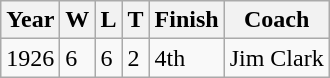<table class="wikitable" style="margin:auto;">
<tr>
<th>Year</th>
<th>W</th>
<th>L</th>
<th>T</th>
<th>Finish</th>
<th>Coach</th>
</tr>
<tr>
<td>1926</td>
<td>6</td>
<td>6</td>
<td>2</td>
<td>4th</td>
<td>Jim Clark</td>
</tr>
</table>
